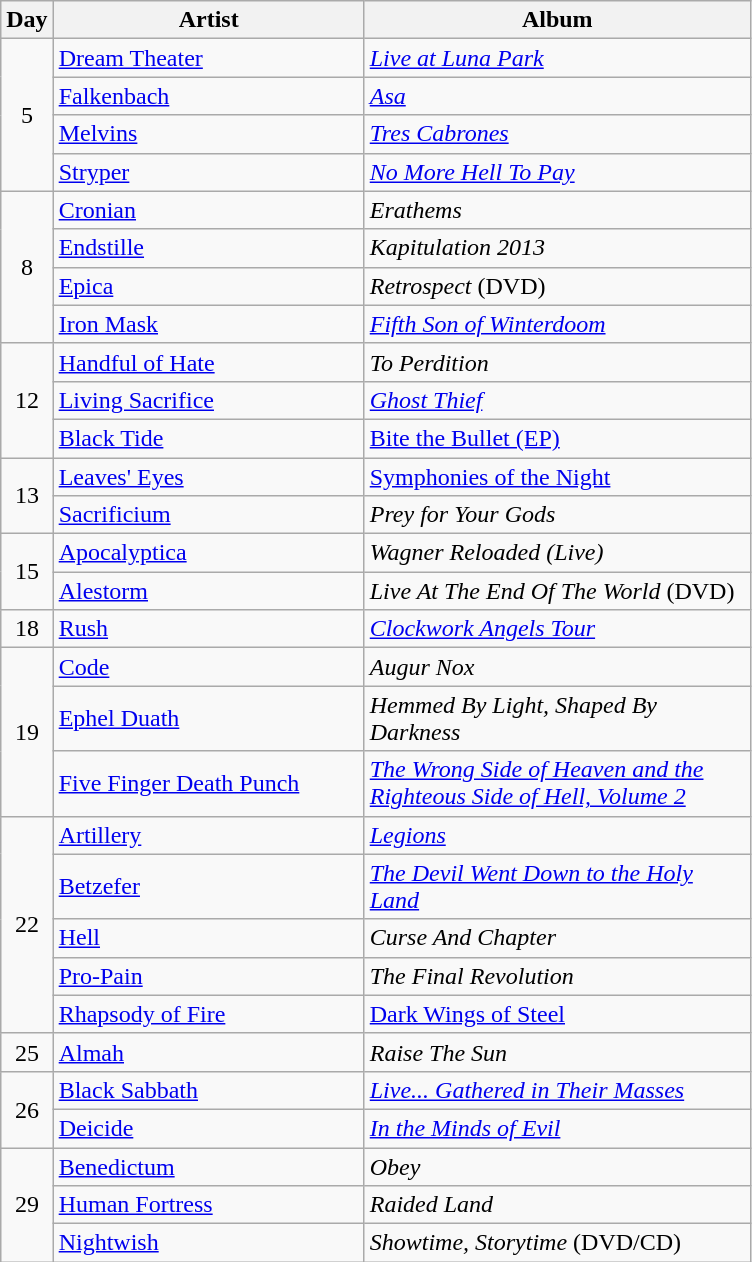<table class="wikitable">
<tr>
<th style="width:20px;">Day</th>
<th style="width:200px;">Artist</th>
<th style="width:250px;">Album</th>
</tr>
<tr>
<td style="text-align:center;" rowspan="4">5</td>
<td><a href='#'>Dream Theater</a></td>
<td><em><a href='#'>Live at Luna Park</a></em></td>
</tr>
<tr>
<td><a href='#'>Falkenbach</a></td>
<td><em><a href='#'>Asa</a></em> </td>
</tr>
<tr>
<td><a href='#'>Melvins</a></td>
<td><em><a href='#'>Tres Cabrones</a></em> </td>
</tr>
<tr>
<td><a href='#'>Stryper</a></td>
<td><em><a href='#'>No More Hell To Pay</a></em> </td>
</tr>
<tr>
<td style="text-align:center;" rowspan="4">8</td>
<td><a href='#'>Cronian</a></td>
<td><em>Erathems</em> </td>
</tr>
<tr>
<td><a href='#'>Endstille</a></td>
<td><em>Kapitulation 2013</em>  </td>
</tr>
<tr>
<td><a href='#'>Epica</a></td>
<td><em>Retrospect</em> (DVD) </td>
</tr>
<tr>
<td><a href='#'>Iron Mask</a></td>
<td><em><a href='#'>Fifth Son of Winterdoom</a></em> </td>
</tr>
<tr>
<td style="text-align:center;" rowspan="3">12</td>
<td><a href='#'>Handful of Hate</a></td>
<td><em>To Perdition</em> </td>
</tr>
<tr>
<td><a href='#'>Living Sacrifice</a></td>
<td><em><a href='#'>Ghost Thief</a></em> </td>
</tr>
<tr>
<td><a href='#'>Black Tide</a></td>
<td><a href='#'>Bite the Bullet (EP)</a></td>
</tr>
<tr>
<td style="text-align:center;" rowspan="2">13</td>
<td><a href='#'>Leaves' Eyes</a></td>
<td><a href='#'>Symphonies of the Night</a></td>
</tr>
<tr>
<td><a href='#'>Sacrificium</a></td>
<td><em>Prey for Your Gods</em></td>
</tr>
<tr>
<td style="text-align:center;" rowspan="2">15</td>
<td><a href='#'>Apocalyptica</a></td>
<td><em>Wagner Reloaded (Live)</em> </td>
</tr>
<tr>
<td><a href='#'>Alestorm</a></td>
<td><em>Live At The End Of The World</em> (DVD) </td>
</tr>
<tr>
<td style="text-align:center;">18</td>
<td><a href='#'>Rush</a></td>
<td><em><a href='#'>Clockwork Angels Tour</a></em> </td>
</tr>
<tr>
<td style="text-align:center;" rowspan="3">19</td>
<td><a href='#'>Code</a></td>
<td><em>Augur Nox</em> </td>
</tr>
<tr>
<td><a href='#'>Ephel Duath</a></td>
<td><em>Hemmed By Light, Shaped By Darkness</em> </td>
</tr>
<tr>
<td><a href='#'>Five Finger Death Punch</a></td>
<td><em><a href='#'>The Wrong Side of Heaven and the Righteous Side of Hell, Volume 2</a></em> </td>
</tr>
<tr>
<td style="text-align:center;" rowspan="5">22</td>
<td><a href='#'>Artillery</a></td>
<td><em><a href='#'>Legions</a></em> </td>
</tr>
<tr>
<td><a href='#'>Betzefer</a></td>
<td><em><a href='#'>The Devil Went Down to the Holy Land</a></em> </td>
</tr>
<tr>
<td><a href='#'>Hell</a></td>
<td><em>Curse And Chapter</em> </td>
</tr>
<tr>
<td><a href='#'>Pro-Pain</a></td>
<td><em>The Final Revolution</em> </td>
</tr>
<tr>
<td><a href='#'>Rhapsody of Fire</a></td>
<td><a href='#'>Dark Wings of Steel</a></td>
</tr>
<tr>
<td style="text-align:center;">25</td>
<td><a href='#'>Almah</a></td>
<td><em>Raise The Sun</em> </td>
</tr>
<tr>
<td style="text-align:center;" rowspan="2">26</td>
<td><a href='#'>Black Sabbath</a></td>
<td><em><a href='#'>Live... Gathered in Their Masses</a></em> </td>
</tr>
<tr>
<td><a href='#'>Deicide</a></td>
<td><em><a href='#'>In the Minds of Evil</a></em></td>
</tr>
<tr>
<td style="text-align:center;" rowspan="3">29</td>
<td><a href='#'>Benedictum</a></td>
<td><em>Obey</em> </td>
</tr>
<tr>
<td><a href='#'>Human Fortress</a></td>
<td><em>Raided Land</em> </td>
</tr>
<tr>
<td><a href='#'>Nightwish</a></td>
<td><em>Showtime, Storytime</em> (DVD/CD) </td>
</tr>
</table>
